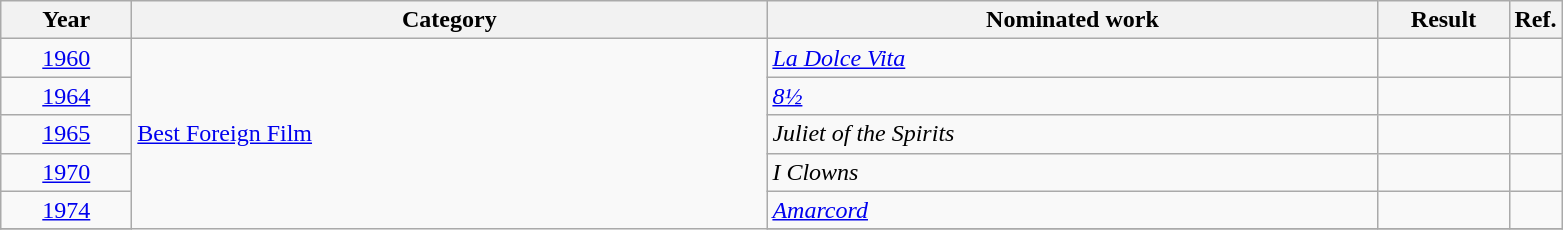<table class=wikitable>
<tr>
<th scope="col" style="width:5em;">Year</th>
<th scope="col" style="width:26em;">Category</th>
<th scope="col" style="width:25em;">Nominated work</th>
<th scope="col" style="width:5em;">Result</th>
<th>Ref.</th>
</tr>
<tr>
<td style="text-align:center;"><a href='#'>1960</a></td>
<td rowspan=6><a href='#'>Best Foreign Film</a></td>
<td><em><a href='#'>La Dolce Vita</a></em></td>
<td></td>
<td></td>
</tr>
<tr>
<td style="text-align:center;"><a href='#'>1964</a></td>
<td><em><a href='#'>8½</a></em></td>
<td></td>
<td></td>
</tr>
<tr>
<td style="text-align:center;"><a href='#'>1965</a></td>
<td><em>Juliet of the Spirits</em></td>
<td></td>
<td></td>
</tr>
<tr>
<td style="text-align:center;"><a href='#'>1970</a></td>
<td><em>I Clowns</em></td>
<td></td>
<td></td>
</tr>
<tr>
<td style="text-align:center;"><a href='#'>1974</a></td>
<td><em><a href='#'>Amarcord</a></em></td>
<td></td>
<td></td>
</tr>
<tr>
</tr>
</table>
